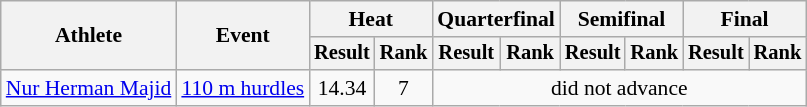<table class="wikitable" style="font-size:90%">
<tr>
<th rowspan="2">Athlete</th>
<th rowspan="2">Event</th>
<th colspan="2">Heat</th>
<th colspan="2">Quarterfinal</th>
<th colspan="2">Semifinal</th>
<th colspan="2">Final</th>
</tr>
<tr style="font-size:95%">
<th>Result</th>
<th>Rank</th>
<th>Result</th>
<th>Rank</th>
<th>Result</th>
<th>Rank</th>
<th>Result</th>
<th>Rank</th>
</tr>
<tr align=center>
<td align=left><a href='#'>Nur Herman Majid</a></td>
<td align=left><a href='#'>110 m hurdles</a></td>
<td>14.34</td>
<td>7</td>
<td colspan=6>did not advance</td>
</tr>
</table>
